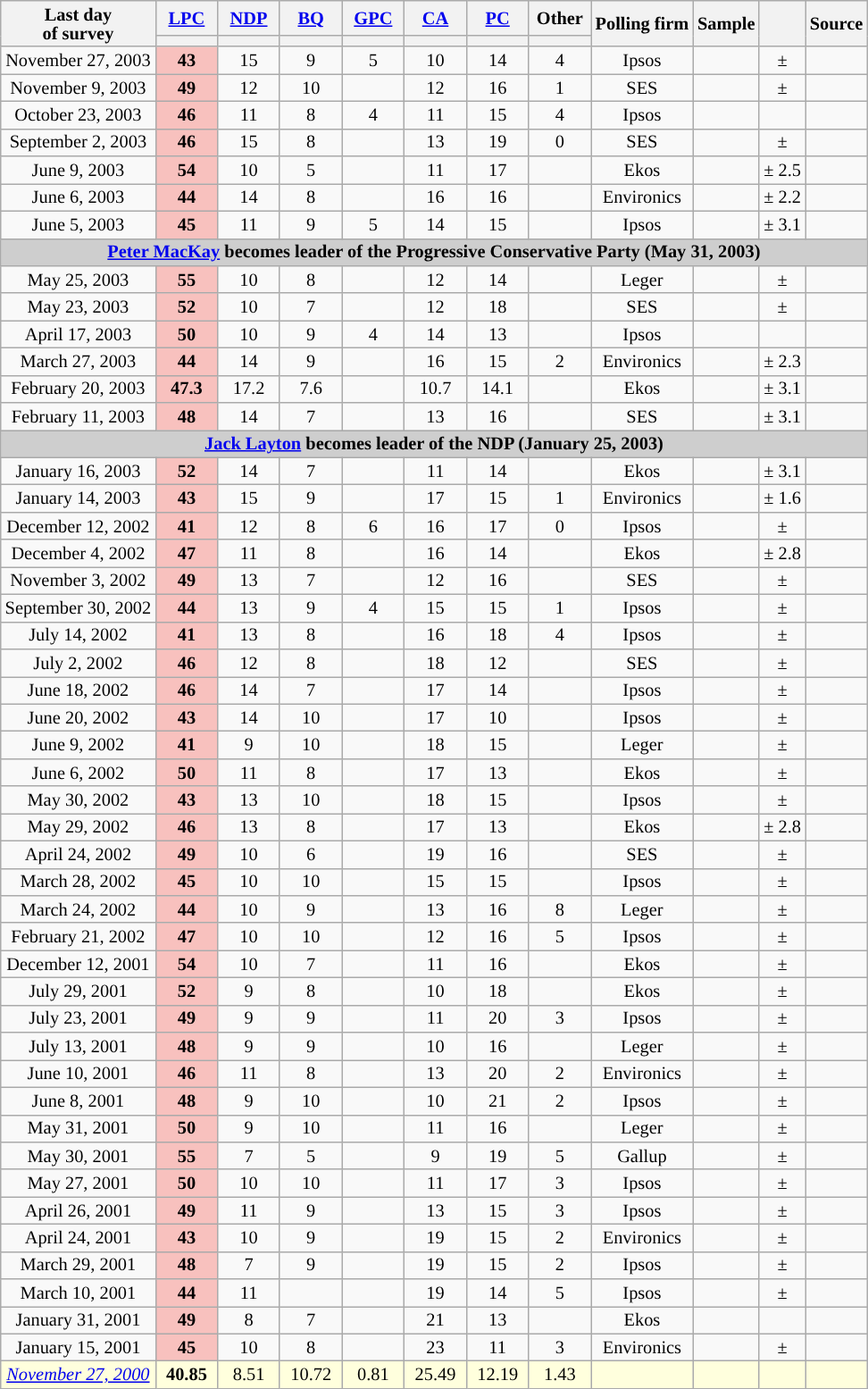<table class="wikitable" style="text-align:center;font-size:85%;line-height:14px;" align="center">
<tr>
<th rowspan="2">Last day <br>of survey</th>
<th class="unsortable" style="width:40px;"><a href='#'>LPC</a></th>
<th class="unsortable" style="width:40px;"><a href='#'>NDP</a></th>
<th class="unsortable" style="width:40px;"><a href='#'>BQ</a></th>
<th class="unsortable" style="width:40px;"><a href='#'>GPC</a></th>
<th class="unsortable" style="width:40px;"><a href='#'>CA</a></th>
<th class="unsortable" style="width:40px;"><a href='#'>PC</a></th>
<th class="unsortable" style="width:40px;">Other</th>
<th rowspan="2">Polling firm</th>
<th rowspan="2">Sample</th>
<th rowspan="2"></th>
<th rowspan="2">Source</th>
</tr>
<tr style="line-height:5px;">
<th style="background:"></th>
<th style="background:"></th>
<th style="background:"></th>
<th style="background:"></th>
<th style="background:"></th>
<th style="background:"></th>
<th style="background:"></th>
</tr>
<tr>
<td>November 27, 2003</td>
<td style="background:#F8C1BE"><strong>43</strong></td>
<td>15</td>
<td>9</td>
<td>5</td>
<td>10</td>
<td>14</td>
<td>4</td>
<td>Ipsos</td>
<td></td>
<td>± </td>
<td></td>
</tr>
<tr>
<td>November 9, 2003</td>
<td style="background:#F8C1BE"><strong>49</strong></td>
<td>12</td>
<td>10</td>
<td></td>
<td>12</td>
<td>16</td>
<td>1</td>
<td>SES</td>
<td></td>
<td>± </td>
<td></td>
</tr>
<tr>
<td>October 23, 2003</td>
<td style="background:#F8C1BE"><strong>46</strong></td>
<td>11</td>
<td>8</td>
<td>4</td>
<td>11</td>
<td>15</td>
<td>4</td>
<td>Ipsos</td>
<td></td>
<td></td>
<td></td>
</tr>
<tr>
<td>September 2, 2003</td>
<td style="background:#F8C1BE"><strong>46</strong></td>
<td>15</td>
<td>8</td>
<td></td>
<td>13</td>
<td>19</td>
<td>0</td>
<td>SES</td>
<td></td>
<td>± </td>
<td></td>
</tr>
<tr>
<td>June 9, 2003</td>
<td style="background:#F8C1BE"><strong>54</strong></td>
<td>10</td>
<td>5</td>
<td></td>
<td>11</td>
<td>17</td>
<td></td>
<td>Ekos</td>
<td></td>
<td>± 2.5</td>
<td></td>
</tr>
<tr>
<td>June 6, 2003</td>
<td style="background:#F8C1BE"><strong>44</strong></td>
<td>14</td>
<td>8</td>
<td></td>
<td>16</td>
<td>16</td>
<td></td>
<td>Environics</td>
<td></td>
<td>± 2.2</td>
<td></td>
</tr>
<tr>
<td>June 5, 2003</td>
<td style="background:#F8C1BE"><strong>45</strong></td>
<td>11</td>
<td>9</td>
<td>5</td>
<td>14</td>
<td>15</td>
<td></td>
<td>Ipsos</td>
<td></td>
<td>± 3.1</td>
<td></td>
</tr>
<tr>
<td colspan="12" align="center" style="background-color:#CECECE;"><strong><a href='#'>Peter MacKay</a> becomes leader of the Progressive Conservative Party (May 31, 2003)</strong></td>
</tr>
<tr>
<td>May 25, 2003</td>
<td style="background:#F8C1BE"><strong>55</strong></td>
<td>10</td>
<td>8</td>
<td></td>
<td>12</td>
<td>14</td>
<td></td>
<td>Leger</td>
<td></td>
<td>± </td>
<td></td>
</tr>
<tr>
<td>May 23, 2003</td>
<td style="background:#F8C1BE"><strong>52</strong></td>
<td>10</td>
<td>7</td>
<td></td>
<td>12</td>
<td>18</td>
<td></td>
<td>SES</td>
<td></td>
<td>± </td>
<td></td>
</tr>
<tr>
<td>April 17, 2003</td>
<td style="background:#F8C1BE"><strong>50</strong></td>
<td>10</td>
<td>9</td>
<td>4</td>
<td>14</td>
<td>13</td>
<td></td>
<td>Ipsos</td>
<td></td>
<td></td>
<td></td>
</tr>
<tr>
<td>March 27, 2003</td>
<td style="background:#F8C1BE"><strong>44</strong></td>
<td>14</td>
<td>9</td>
<td></td>
<td>16</td>
<td>15</td>
<td>2</td>
<td>Environics</td>
<td></td>
<td>± 2.3</td>
<td></td>
</tr>
<tr>
<td>February 20, 2003</td>
<td style="background:#F8C1BE"><strong>47.3</strong></td>
<td>17.2</td>
<td>7.6</td>
<td></td>
<td>10.7</td>
<td>14.1</td>
<td></td>
<td>Ekos</td>
<td></td>
<td>± 3.1</td>
<td></td>
</tr>
<tr>
<td>February 11, 2003</td>
<td style="background:#F8C1BE"><strong>48</strong></td>
<td>14</td>
<td>7</td>
<td></td>
<td>13</td>
<td>16</td>
<td></td>
<td>SES</td>
<td></td>
<td>± 3.1</td>
<td></td>
</tr>
<tr>
<td colspan="12" align="center" style="background-color:#CECECE;"><strong><a href='#'>Jack Layton</a> becomes leader of the NDP (January 25, 2003)</strong></td>
</tr>
<tr>
<td>January 16, 2003</td>
<td style="background:#F8C1BE"><strong>52</strong></td>
<td>14</td>
<td>7</td>
<td></td>
<td>11</td>
<td>14</td>
<td></td>
<td>Ekos</td>
<td></td>
<td>± 3.1</td>
<td></td>
</tr>
<tr>
<td>January 14, 2003</td>
<td style="background:#F8C1BE"><strong>43</strong></td>
<td>15</td>
<td>9</td>
<td></td>
<td>17</td>
<td>15</td>
<td>1</td>
<td>Environics</td>
<td></td>
<td>± 1.6</td>
<td></td>
</tr>
<tr>
<td>December 12, 2002</td>
<td style="background:#F8C1BE"><strong>41</strong></td>
<td>12</td>
<td>8</td>
<td>6</td>
<td>16</td>
<td>17</td>
<td>0</td>
<td>Ipsos</td>
<td></td>
<td>± </td>
<td></td>
</tr>
<tr>
<td>December 4, 2002</td>
<td style="background:#F8C1BE"><strong>47</strong></td>
<td>11</td>
<td>8</td>
<td></td>
<td>16</td>
<td>14</td>
<td></td>
<td>Ekos</td>
<td></td>
<td>± 2.8</td>
<td></td>
</tr>
<tr>
<td>November 3, 2002</td>
<td style="background:#F8C1BE"><strong>49</strong></td>
<td>13</td>
<td>7</td>
<td></td>
<td>12</td>
<td>16</td>
<td></td>
<td>SES</td>
<td></td>
<td>± </td>
<td></td>
</tr>
<tr>
<td>September 30, 2002</td>
<td style="background:#F8C1BE"><strong>44</strong></td>
<td>13</td>
<td>9</td>
<td>4</td>
<td>15</td>
<td>15</td>
<td>1</td>
<td>Ipsos</td>
<td></td>
<td>± </td>
<td></td>
</tr>
<tr>
<td>July 14, 2002</td>
<td style="background:#F8C1BE"><strong>41</strong></td>
<td>13</td>
<td>8</td>
<td></td>
<td>16</td>
<td>18</td>
<td>4</td>
<td>Ipsos</td>
<td></td>
<td>± </td>
<td></td>
</tr>
<tr>
<td>July 2, 2002</td>
<td style="background:#F8C1BE"><strong>46</strong></td>
<td>12</td>
<td>8</td>
<td></td>
<td>18</td>
<td>12</td>
<td></td>
<td>SES</td>
<td></td>
<td>± </td>
<td></td>
</tr>
<tr>
<td>June 18, 2002</td>
<td style="background:#F8C1BE"><strong>46</strong></td>
<td>14</td>
<td>7</td>
<td></td>
<td>17</td>
<td>14</td>
<td></td>
<td>Ipsos</td>
<td></td>
<td>± </td>
<td></td>
</tr>
<tr>
<td>June 20, 2002</td>
<td style="background:#F8C1BE"><strong>43</strong></td>
<td>14</td>
<td>10</td>
<td></td>
<td>17</td>
<td>10</td>
<td></td>
<td>Ipsos</td>
<td></td>
<td>± </td>
<td></td>
</tr>
<tr>
<td>June 9, 2002</td>
<td style="background:#F8C1BE"><strong>41</strong></td>
<td>9</td>
<td>10</td>
<td></td>
<td>18</td>
<td>15</td>
<td></td>
<td>Leger</td>
<td></td>
<td>± </td>
<td></td>
</tr>
<tr>
<td>June 6, 2002</td>
<td style="background:#F8C1BE"><strong>50</strong></td>
<td>11</td>
<td>8</td>
<td></td>
<td>17</td>
<td>13</td>
<td></td>
<td>Ekos</td>
<td></td>
<td>± </td>
<td></td>
</tr>
<tr>
<td>May 30, 2002</td>
<td style="background:#F8C1BE"><strong>43</strong></td>
<td>13</td>
<td>10</td>
<td></td>
<td>18</td>
<td>15</td>
<td></td>
<td>Ipsos</td>
<td></td>
<td>± </td>
<td></td>
</tr>
<tr>
<td>May 29, 2002</td>
<td style="background:#F8C1BE"><strong>46</strong></td>
<td>13</td>
<td>8</td>
<td></td>
<td>17</td>
<td>13</td>
<td></td>
<td>Ekos</td>
<td></td>
<td>± 2.8</td>
<td></td>
</tr>
<tr>
<td>April 24, 2002</td>
<td style="background:#F8C1BE"><strong>49</strong></td>
<td>10</td>
<td>6</td>
<td></td>
<td>19</td>
<td>16</td>
<td></td>
<td>SES</td>
<td></td>
<td>± </td>
<td></td>
</tr>
<tr>
<td>March 28, 2002</td>
<td style="background:#F8C1BE"><strong>45</strong></td>
<td>10</td>
<td>10</td>
<td></td>
<td>15</td>
<td>15</td>
<td></td>
<td>Ipsos</td>
<td></td>
<td>± </td>
<td></td>
</tr>
<tr>
<td>March 24, 2002</td>
<td style="background:#F8C1BE"><strong>44</strong></td>
<td>10</td>
<td>9</td>
<td></td>
<td>13</td>
<td>16</td>
<td>8</td>
<td>Leger</td>
<td></td>
<td>± </td>
<td></td>
</tr>
<tr>
<td>February 21, 2002</td>
<td style="background:#F8C1BE"><strong>47</strong></td>
<td>10</td>
<td>10</td>
<td></td>
<td>12</td>
<td>16</td>
<td>5</td>
<td>Ipsos</td>
<td></td>
<td>± </td>
<td></td>
</tr>
<tr>
<td>December 12, 2001</td>
<td style="background:#F8C1BE"><strong>54</strong></td>
<td>10</td>
<td>7</td>
<td></td>
<td>11</td>
<td>16</td>
<td></td>
<td>Ekos</td>
<td></td>
<td>± </td>
<td></td>
</tr>
<tr>
<td>July 29, 2001</td>
<td style="background:#F8C1BE"><strong>52</strong></td>
<td>9</td>
<td>8</td>
<td></td>
<td>10</td>
<td>18</td>
<td></td>
<td>Ekos</td>
<td></td>
<td>± </td>
<td></td>
</tr>
<tr>
<td>July 23, 2001</td>
<td style="background:#F8C1BE"><strong>49</strong></td>
<td>9</td>
<td>9</td>
<td></td>
<td>11</td>
<td>20</td>
<td>3</td>
<td>Ipsos</td>
<td></td>
<td>± </td>
<td></td>
</tr>
<tr>
<td>July 13, 2001</td>
<td style="background:#F8C1BE"><strong>48</strong></td>
<td>9</td>
<td>9</td>
<td></td>
<td>10</td>
<td>16</td>
<td></td>
<td>Leger</td>
<td></td>
<td>± </td>
<td></td>
</tr>
<tr>
<td>June 10, 2001</td>
<td style="background:#F8C1BE"><strong>46</strong></td>
<td>11</td>
<td>8</td>
<td></td>
<td>13</td>
<td>20</td>
<td>2</td>
<td>Environics</td>
<td></td>
<td>± </td>
<td></td>
</tr>
<tr>
<td>June 8, 2001</td>
<td style="background:#F8C1BE"><strong>48</strong></td>
<td>9</td>
<td>10</td>
<td></td>
<td>10</td>
<td>21</td>
<td>2</td>
<td>Ipsos</td>
<td></td>
<td>± </td>
<td></td>
</tr>
<tr>
<td>May 31, 2001</td>
<td style="background:#F8C1BE"><strong>50</strong></td>
<td>9</td>
<td>10</td>
<td></td>
<td>11</td>
<td>16</td>
<td></td>
<td>Leger</td>
<td></td>
<td>± </td>
<td></td>
</tr>
<tr>
<td>May 30, 2001</td>
<td style="background:#F8C1BE"><strong>55</strong></td>
<td>7</td>
<td>5</td>
<td></td>
<td>9</td>
<td>19</td>
<td>5</td>
<td>Gallup</td>
<td></td>
<td>± </td>
<td></td>
</tr>
<tr>
<td>May 27, 2001</td>
<td style="background:#F8C1BE"><strong>50</strong></td>
<td>10</td>
<td>10</td>
<td></td>
<td>11</td>
<td>17</td>
<td>3</td>
<td>Ipsos</td>
<td></td>
<td>± </td>
<td></td>
</tr>
<tr>
<td>April 26, 2001</td>
<td style="background:#F8C1BE"><strong>49</strong></td>
<td>11</td>
<td>9</td>
<td></td>
<td>13</td>
<td>15</td>
<td>3</td>
<td>Ipsos</td>
<td></td>
<td>± </td>
<td></td>
</tr>
<tr>
<td>April 24, 2001</td>
<td style="background:#F8C1BE"><strong>43</strong></td>
<td>10</td>
<td>9</td>
<td></td>
<td>19</td>
<td>15</td>
<td>2</td>
<td>Environics</td>
<td></td>
<td>± </td>
<td></td>
</tr>
<tr>
<td>March 29, 2001</td>
<td style="background:#F8C1BE"><strong>48</strong></td>
<td>7</td>
<td>9</td>
<td></td>
<td>19</td>
<td>15</td>
<td>2</td>
<td>Ipsos</td>
<td></td>
<td>± </td>
<td></td>
</tr>
<tr>
<td>March 10, 2001</td>
<td style="background:#F8C1BE"><strong>44</strong></td>
<td>11</td>
<td></td>
<td></td>
<td>19</td>
<td>14</td>
<td>5</td>
<td>Ipsos</td>
<td></td>
<td>± </td>
<td></td>
</tr>
<tr>
<td>January 31, 2001</td>
<td style="background:#F8C1BE"><strong>49</strong></td>
<td>8</td>
<td>7</td>
<td></td>
<td>21</td>
<td>13</td>
<td></td>
<td>Ekos</td>
<td></td>
<td></td>
<td></td>
</tr>
<tr>
<td>January 15, 2001</td>
<td style="background:#F8C1BE"><strong>45</strong></td>
<td>10</td>
<td>8</td>
<td></td>
<td>23</td>
<td>11</td>
<td>3</td>
<td>Environics</td>
<td></td>
<td>± </td>
<td></td>
</tr>
<tr>
<td style="background:#ffd;"><em><a href='#'>November 27, 2000</a></em></td>
<td style="background:#ffd;"><strong>40.85</strong></td>
<td style="background:#ffd;">8.51</td>
<td style="background:#ffd;">10.72</td>
<td style="background:#ffd;">0.81</td>
<td style="background:#ffd;">25.49</td>
<td style="background:#ffd;">12.19</td>
<td style="background:#ffd;">1.43</td>
<td style="background:#ffd;"></td>
<td style="background:#ffd;"></td>
<td style="background:#ffd;"></td>
<td style="background:#ffd;"></td>
</tr>
</table>
